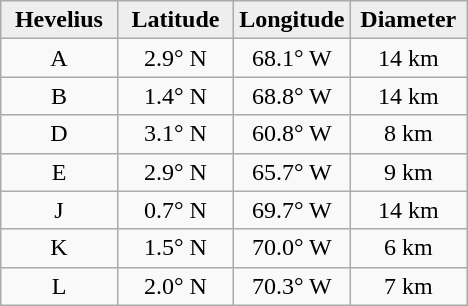<table class="wikitable">
<tr>
<th width="25%" style="background:#eeeeee;">Hevelius</th>
<th width="25%" style="background:#eeeeee;">Latitude</th>
<th width="25%" style="background:#eeeeee;">Longitude</th>
<th width="25%" style="background:#eeeeee;">Diameter</th>
</tr>
<tr>
<td align="center">A</td>
<td align="center">2.9° N</td>
<td align="center">68.1° W</td>
<td align="center">14 km</td>
</tr>
<tr>
<td align="center">B</td>
<td align="center">1.4° N</td>
<td align="center">68.8° W</td>
<td align="center">14 km</td>
</tr>
<tr>
<td align="center">D</td>
<td align="center">3.1° N</td>
<td align="center">60.8° W</td>
<td align="center">8 km</td>
</tr>
<tr>
<td align="center">E</td>
<td align="center">2.9° N</td>
<td align="center">65.7° W</td>
<td align="center">9 km</td>
</tr>
<tr>
<td align="center">J</td>
<td align="center">0.7° N</td>
<td align="center">69.7° W</td>
<td align="center">14 km</td>
</tr>
<tr>
<td align="center">K</td>
<td align="center">1.5° N</td>
<td align="center">70.0° W</td>
<td align="center">6 km</td>
</tr>
<tr>
<td align="center">L</td>
<td align="center">2.0° N</td>
<td align="center">70.3° W</td>
<td align="center">7 km</td>
</tr>
</table>
